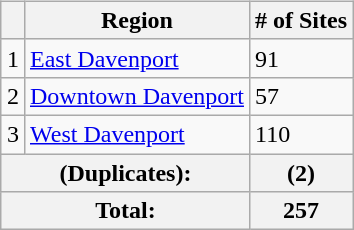<table width=100%>
<tr>
<td style="width:330px; vertical-align:top"><br>
</td>
<td style="width:330px; vertical-align:top" align="center"><br><table class="wikitable sortable">
<tr>
<th></th>
<th><strong>Region</strong></th>
<th><strong># of Sites</strong></th>
</tr>
<tr ->
<td>1</td>
<td><a href='#'>East Davenport</a></td>
<td>91</td>
</tr>
<tr ->
<td>2</td>
<td><a href='#'>Downtown Davenport</a></td>
<td>57</td>
</tr>
<tr ->
<td>3</td>
<td><a href='#'>West Davenport</a></td>
<td>110</td>
</tr>
<tr - class="sortbottom">
<th colspan="2">(Duplicates):</th>
<th>(2)</th>
</tr>
<tr - class="sortbottom">
<th colspan="2">Total:</th>
<th>257</th>
</tr>
</table>
</td>
<td style="width:330px; vertical-align:top"><br>
</td>
</tr>
</table>
